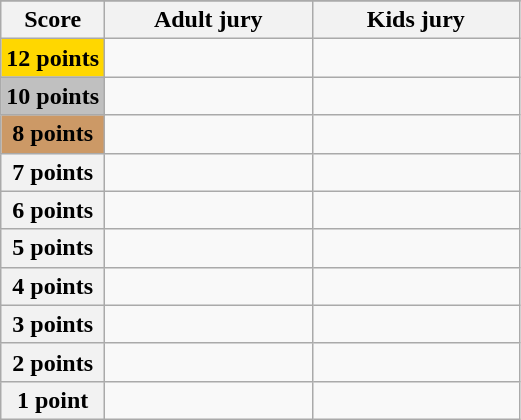<table class="wikitable">
<tr>
</tr>
<tr>
<th scope="col" width="20%">Score</th>
<th scope="col" width="40%">Adult jury</th>
<th scope="col" width="40%">Kids jury</th>
</tr>
<tr>
<th scope="row" style="background:gold">12 points</th>
<td></td>
<td></td>
</tr>
<tr>
<th scope="row" style="background:silver">10 points</th>
<td></td>
<td></td>
</tr>
<tr>
<th scope="row" style="background:#CC9966">8 points</th>
<td></td>
<td></td>
</tr>
<tr>
<th scope="row">7 points</th>
<td></td>
<td></td>
</tr>
<tr>
<th scope="row">6 points</th>
<td></td>
<td></td>
</tr>
<tr>
<th scope="row">5 points</th>
<td></td>
<td></td>
</tr>
<tr>
<th scope="row">4 points</th>
<td></td>
<td></td>
</tr>
<tr>
<th scope="row">3 points</th>
<td></td>
<td></td>
</tr>
<tr>
<th scope="row">2 points</th>
<td></td>
<td></td>
</tr>
<tr>
<th scope="row">1 point</th>
<td></td>
<td></td>
</tr>
</table>
